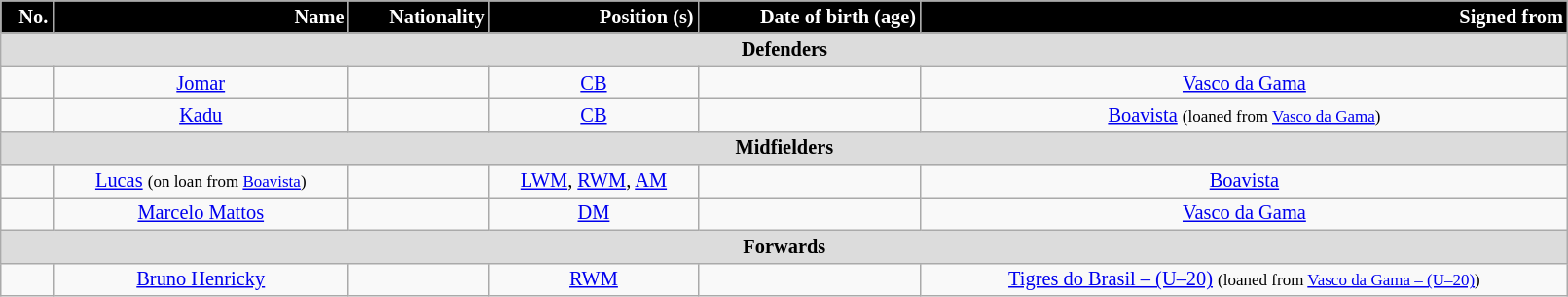<table class="wikitable"  style="text-align:center; font-size:85%; width:85%;">
<tr>
<th style="background:black; color:white; text-align:right;">No.</th>
<th style="background:black; color:white; text-align:right;">Name</th>
<th style="background:black; color:white; text-align:right;">Nationality</th>
<th style="background:black; color:white; text-align:right;">Position (s)</th>
<th style="background:black; color:white; text-align:right;">Date of birth (age)</th>
<th style="background:black; color:white; text-align:right;">Signed from</th>
</tr>
<tr>
<th colspan="6"  style="background:#dcdcdc; text-align:center;">Defenders</th>
</tr>
<tr>
<td></td>
<td><a href='#'>Jomar</a></td>
<td></td>
<td><a href='#'>CB</a></td>
<td></td>
<td> <a href='#'>Vasco da Gama</a></td>
</tr>
<tr>
<td></td>
<td><a href='#'>Kadu</a></td>
<td></td>
<td><a href='#'>CB</a></td>
<td></td>
<td> <a href='#'>Boavista</a> <small>(loaned from <a href='#'>Vasco da Gama</a>)</small></td>
</tr>
<tr>
<th colspan="7"  style="background:#dcdcdc; text-align:center;">Midfielders</th>
</tr>
<tr>
<td></td>
<td><a href='#'>Lucas</a> <small>(on loan from <a href='#'>Boavista</a>)</small></td>
<td></td>
<td><a href='#'>LWM</a>, <a href='#'>RWM</a>, <a href='#'>AM</a></td>
<td></td>
<td> <a href='#'>Boavista</a></td>
</tr>
<tr>
<td></td>
<td><a href='#'>Marcelo Mattos</a></td>
<td></td>
<td><a href='#'>DM</a></td>
<td></td>
<td> <a href='#'>Vasco da Gama</a></td>
</tr>
<tr>
<th colspan="11"  style="background:#dcdcdc; text-align:center;">Forwards</th>
</tr>
<tr>
<td></td>
<td><a href='#'>Bruno Henricky</a></td>
<td></td>
<td><a href='#'>RWM</a></td>
<td></td>
<td> <a href='#'>Tigres do Brasil – (U–20)</a> <small>(loaned from <a href='#'>Vasco da Gama – (U–20)</a>)</small></td>
</tr>
</table>
